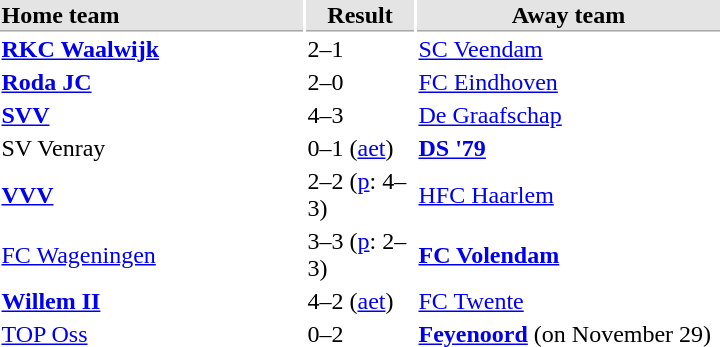<table style="float:right;">
<tr bgcolor="#E4E4E4">
<th style="border-bottom:1px solid #AAAAAA" width="200" align="left">Home team</th>
<th style="border-bottom:1px solid #AAAAAA" width="70" align="center">Result</th>
<th style="border-bottom:1px solid #AAAAAA" width="200">Away team</th>
</tr>
<tr>
<td><strong><a href='#'>RKC Waalwijk</a></strong></td>
<td>2–1</td>
<td><a href='#'>SC Veendam</a></td>
</tr>
<tr>
<td><strong><a href='#'>Roda JC</a></strong></td>
<td>2–0</td>
<td><a href='#'>FC Eindhoven</a></td>
</tr>
<tr>
<td><strong><a href='#'>SVV</a></strong></td>
<td>4–3</td>
<td><a href='#'>De Graafschap</a></td>
</tr>
<tr>
<td>SV Venray</td>
<td>0–1 (<a href='#'>aet</a>)</td>
<td><strong><a href='#'>DS '79</a></strong></td>
</tr>
<tr>
<td><strong><a href='#'>VVV</a></strong></td>
<td>2–2 (<a href='#'>p</a>: 4–3)</td>
<td><a href='#'>HFC Haarlem</a></td>
</tr>
<tr>
<td><a href='#'>FC Wageningen</a></td>
<td>3–3 (<a href='#'>p</a>: 2–3)</td>
<td><strong><a href='#'>FC Volendam</a></strong></td>
</tr>
<tr>
<td><strong><a href='#'>Willem II</a></strong></td>
<td>4–2 (<a href='#'>aet</a>)</td>
<td><a href='#'>FC Twente</a></td>
</tr>
<tr>
<td><a href='#'>TOP Oss</a></td>
<td>0–2</td>
<td><strong><a href='#'>Feyenoord</a></strong> (on November  29)</td>
</tr>
</table>
